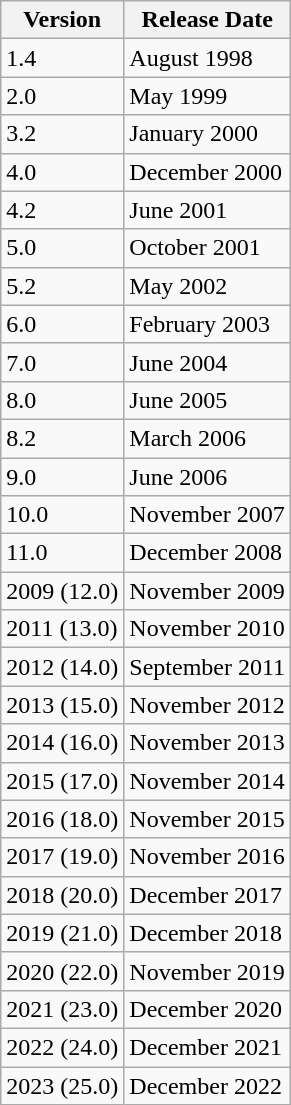<table class="wikitable">
<tr>
<th>Version</th>
<th>Release Date</th>
</tr>
<tr>
<td>1.4</td>
<td>August 1998</td>
</tr>
<tr>
<td>2.0</td>
<td>May 1999</td>
</tr>
<tr>
<td>3.2</td>
<td>January 2000</td>
</tr>
<tr>
<td>4.0</td>
<td>December 2000</td>
</tr>
<tr>
<td>4.2</td>
<td>June 2001</td>
</tr>
<tr>
<td>5.0</td>
<td>October 2001</td>
</tr>
<tr>
<td>5.2</td>
<td>May 2002</td>
</tr>
<tr>
<td>6.0</td>
<td>February 2003</td>
</tr>
<tr>
<td>7.0</td>
<td>June 2004</td>
</tr>
<tr>
<td>8.0</td>
<td>June 2005</td>
</tr>
<tr>
<td>8.2</td>
<td>March 2006</td>
</tr>
<tr>
<td>9.0</td>
<td>June 2006</td>
</tr>
<tr>
<td>10.0</td>
<td>November 2007</td>
</tr>
<tr>
<td>11.0</td>
<td>December 2008</td>
</tr>
<tr>
<td>2009 (12.0)</td>
<td>November 2009</td>
</tr>
<tr>
<td>2011 (13.0)</td>
<td>November 2010</td>
</tr>
<tr>
<td>2012 (14.0)</td>
<td>September 2011</td>
</tr>
<tr>
<td>2013 (15.0)</td>
<td>November 2012</td>
</tr>
<tr>
<td>2014 (16.0)</td>
<td>November 2013</td>
</tr>
<tr>
<td>2015 (17.0)</td>
<td>November 2014</td>
</tr>
<tr>
<td>2016 (18.0)</td>
<td>November 2015</td>
</tr>
<tr>
<td>2017 (19.0)</td>
<td>November 2016</td>
</tr>
<tr>
<td>2018 (20.0)</td>
<td>December 2017</td>
</tr>
<tr>
<td>2019 (21.0)</td>
<td>December 2018</td>
</tr>
<tr>
<td>2020 (22.0)</td>
<td>November 2019</td>
</tr>
<tr>
<td>2021 (23.0)</td>
<td>December 2020</td>
</tr>
<tr>
<td>2022 (24.0)</td>
<td>December 2021</td>
</tr>
<tr>
<td>2023 (25.0)</td>
<td>December 2022</td>
</tr>
</table>
